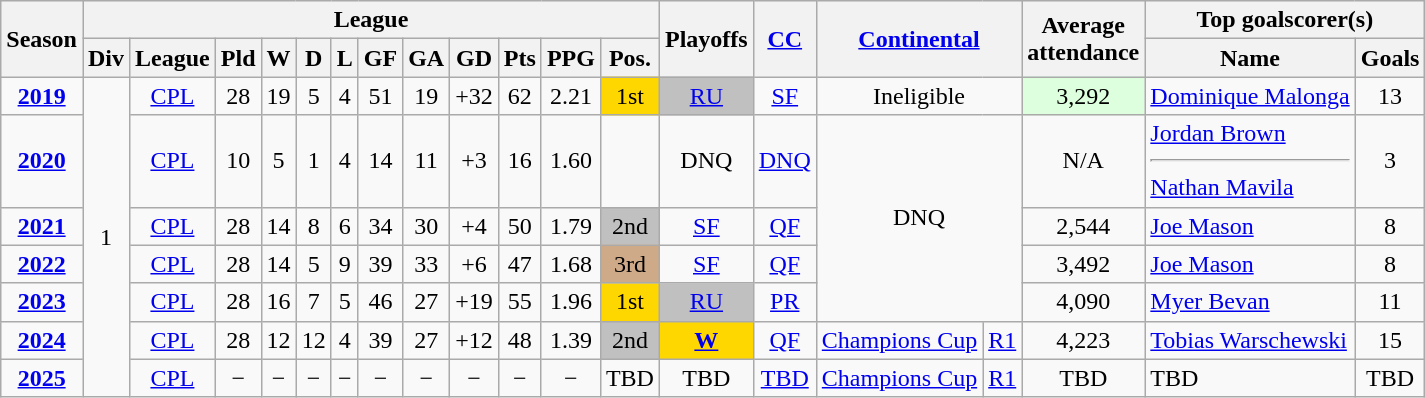<table class="wikitable" style="text-align:center;">
<tr style="background:#f0f6ff;">
<th rowspan=2>Season</th>
<th colspan=12>League</th>
<th rowspan=2>Playoffs</th>
<th rowspan=2><a href='#'>CC</a></th>
<th rowspan=2 colspan=2><a href='#'>Continental</a></th>
<th rowspan=2>Average <br> attendance</th>
<th colspan=2>Top goalscorer(s)</th>
</tr>
<tr>
<th>Div</th>
<th>League</th>
<th>Pld</th>
<th>W</th>
<th>D</th>
<th>L</th>
<th>GF</th>
<th>GA</th>
<th>GD</th>
<th>Pts</th>
<th>PPG</th>
<th>Pos.</th>
<th>Name</th>
<th>Goals</th>
</tr>
<tr>
<td><strong><a href='#'>2019</a></strong></td>
<td rowspan=7>1</td>
<td><a href='#'>CPL</a></td>
<td>28</td>
<td>19</td>
<td>5</td>
<td>4</td>
<td>51</td>
<td>19</td>
<td>+32</td>
<td>62</td>
<td>2.21</td>
<td bgcolor=gold>1st</td>
<td bgcolor=silver><a href='#'>RU</a></td>
<td><a href='#'>SF</a></td>
<td colspan=2>Ineligible</td>
<td style="background:#dfd;">3,292</td>
<td align="left"> <a href='#'>Dominique Malonga</a></td>
<td>13</td>
</tr>
<tr>
<td><strong><a href='#'>2020</a></strong></td>
<td><a href='#'>CPL</a></td>
<td>10</td>
<td>5</td>
<td>1</td>
<td>4</td>
<td>14</td>
<td>11</td>
<td>+3</td>
<td>16</td>
<td>1.60</td>
<td></td>
<td>DNQ</td>
<td><a href='#'>DNQ</a></td>
<td colspan=2 rowspan=4>DNQ</td>
<td>N/A</td>
<td align="left"> <a href='#'>Jordan Brown</a><hr> <a href='#'>Nathan Mavila</a></td>
<td>3</td>
</tr>
<tr>
<td><strong><a href='#'>2021</a></strong></td>
<td><a href='#'>CPL</a></td>
<td>28</td>
<td>14</td>
<td>8</td>
<td>6</td>
<td>34</td>
<td>30</td>
<td>+4</td>
<td>50</td>
<td>1.79</td>
<td bgcolor=silver>2nd</td>
<td><a href='#'>SF</a></td>
<td><a href='#'>QF</a></td>
<td>2,544</td>
<td align="left"> <a href='#'>Joe Mason</a></td>
<td>8</td>
</tr>
<tr>
<td><strong><a href='#'>2022</a></strong></td>
<td><a href='#'>CPL</a></td>
<td>28</td>
<td>14</td>
<td>5</td>
<td>9</td>
<td>39</td>
<td>33</td>
<td>+6</td>
<td>47</td>
<td>1.68</td>
<td bgcolor=CFAA88>3rd</td>
<td><a href='#'>SF</a></td>
<td><a href='#'>QF</a></td>
<td>3,492</td>
<td align="left"> <a href='#'>Joe Mason</a></td>
<td>8</td>
</tr>
<tr>
<td><strong><a href='#'>2023</a></strong></td>
<td><a href='#'>CPL</a></td>
<td>28</td>
<td>16</td>
<td>7</td>
<td>5</td>
<td>46</td>
<td>27</td>
<td>+19</td>
<td>55</td>
<td>1.96</td>
<td bgcolor=gold>1st</td>
<td bgcolor=silver><a href='#'>RU</a></td>
<td><a href='#'>PR</a></td>
<td>4,090</td>
<td align="left"> <a href='#'>Myer Bevan</a></td>
<td>11</td>
</tr>
<tr>
<td><strong><a href='#'>2024</a></strong></td>
<td><a href='#'>CPL</a></td>
<td>28</td>
<td>12</td>
<td>12</td>
<td>4</td>
<td>39</td>
<td>27</td>
<td>+12</td>
<td>48</td>
<td>1.39</td>
<td bgcolor=silver>2nd</td>
<td bgcolor=gold><strong><a href='#'>W</a></strong></td>
<td><a href='#'>QF</a></td>
<td><a href='#'>Champions Cup</a></td>
<td><a href='#'>R1</a></td>
<td>4,223</td>
<td align="left"> <a href='#'>Tobias Warschewski</a></td>
<td>15</td>
</tr>
<tr>
<td><strong><a href='#'>2025</a></strong></td>
<td><a href='#'>CPL</a></td>
<td>−</td>
<td>−</td>
<td>−</td>
<td>−</td>
<td>−</td>
<td>−</td>
<td>−</td>
<td>−</td>
<td>−</td>
<td>TBD</td>
<td>TBD</td>
<td><a href='#'>TBD</a></td>
<td><a href='#'>Champions Cup</a></td>
<td><a href='#'>R1</a></td>
<td>TBD</td>
<td align="left">TBD</td>
<td>TBD</td>
</tr>
</table>
